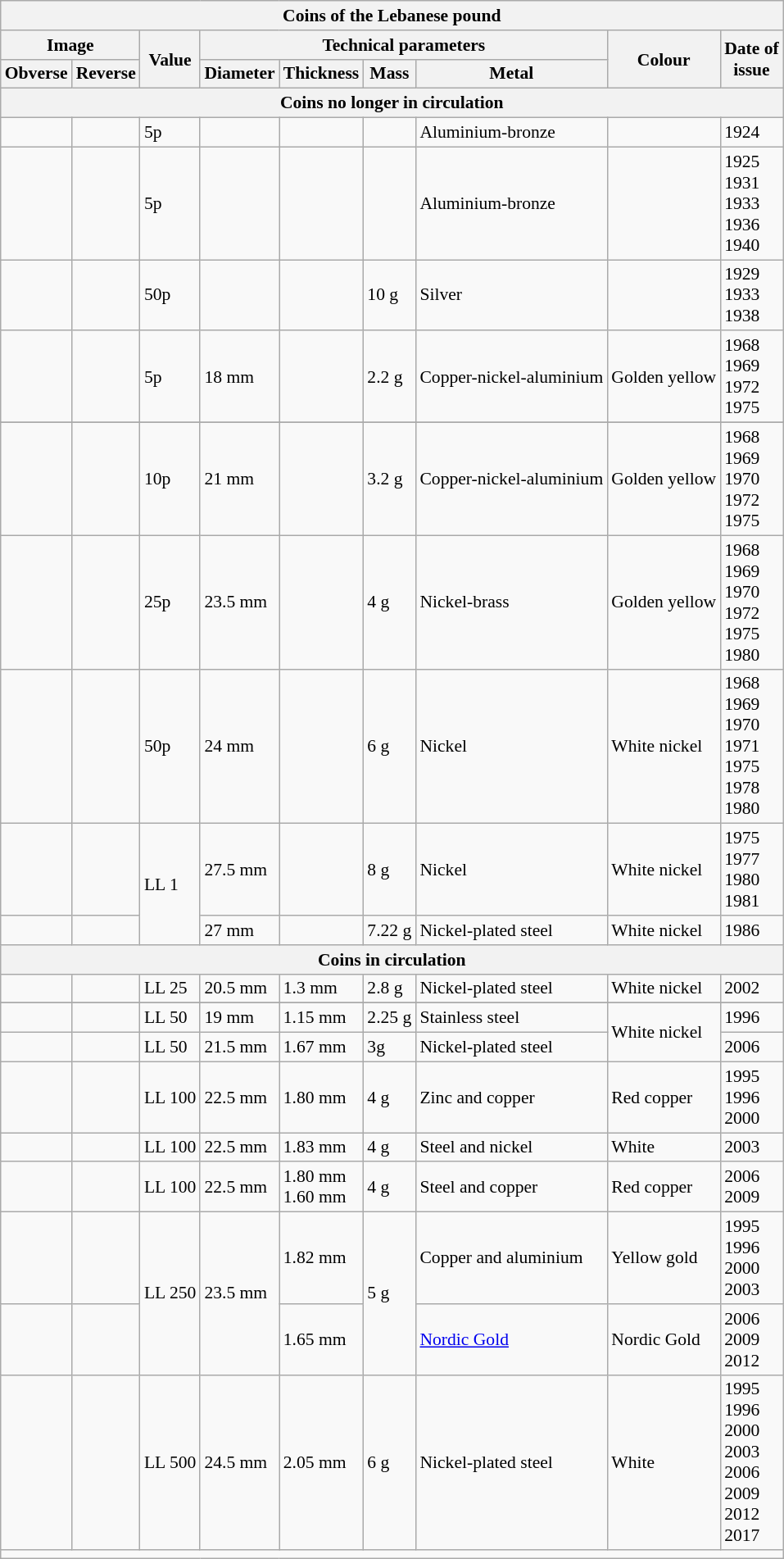<table class="wikitable" style="font-size: 90%">
<tr>
<th colspan="9">Coins of the Lebanese pound</th>
</tr>
<tr>
<th colspan="2">Image</th>
<th rowspan="2">Value</th>
<th colspan="4">Technical parameters</th>
<th rowspan="2">Colour</th>
<th rowspan="2">Date of<br>issue</th>
</tr>
<tr>
<th>Obverse</th>
<th>Reverse</th>
<th>Diameter</th>
<th>Thickness</th>
<th>Mass</th>
<th>Metal</th>
</tr>
<tr>
<th colspan="9">Coins no longer in circulation</th>
</tr>
<tr>
<td></td>
<td></td>
<td>5p</td>
<td></td>
<td></td>
<td></td>
<td>Aluminium-bronze</td>
<td></td>
<td>1924<br></td>
</tr>
<tr>
<td></td>
<td></td>
<td>5p</td>
<td></td>
<td></td>
<td></td>
<td>Aluminium-bronze</td>
<td></td>
<td>1925<br>1931<br>1933<br>1936<br>1940<br></td>
</tr>
<tr>
<td></td>
<td></td>
<td>50p</td>
<td></td>
<td></td>
<td>10 g</td>
<td>Silver</td>
<td></td>
<td>1929<br>1933<br>1938<br></td>
</tr>
<tr>
<td></td>
<td></td>
<td>5p</td>
<td>18 mm</td>
<td></td>
<td>2.2 g</td>
<td>Copper-nickel-aluminium</td>
<td>Golden yellow</td>
<td>1968<br>1969<br>1972<br>1975</td>
</tr>
<tr>
</tr>
<tr>
<td></td>
<td></td>
<td>10p</td>
<td>21 mm</td>
<td></td>
<td>3.2 g</td>
<td>Copper-nickel-aluminium</td>
<td>Golden yellow</td>
<td>1968<br>1969<br>1970<br>1972<br>1975</td>
</tr>
<tr>
<td></td>
<td></td>
<td>25p</td>
<td>23.5 mm</td>
<td></td>
<td>4 g</td>
<td>Nickel-brass</td>
<td>Golden yellow</td>
<td>1968<br>1969<br>1970<br>1972<br>1975<br>1980</td>
</tr>
<tr>
<td></td>
<td></td>
<td>50p</td>
<td>24 mm</td>
<td></td>
<td>6 g</td>
<td>Nickel</td>
<td>White nickel</td>
<td>1968<br>1969<br>1970<br>1971<br>1975<br>1978<br>1980</td>
</tr>
<tr>
<td></td>
<td></td>
<td rowspan="2">LL 1</td>
<td>27.5 mm</td>
<td></td>
<td>8 g</td>
<td>Nickel</td>
<td>White nickel</td>
<td>1975<br>1977<br>1980<br>1981</td>
</tr>
<tr>
<td></td>
<td></td>
<td>27 mm</td>
<td></td>
<td>7.22 g</td>
<td>Nickel-plated steel</td>
<td>White nickel</td>
<td>1986</td>
</tr>
<tr>
<th colspan="9">Coins in circulation</th>
</tr>
<tr>
<td></td>
<td></td>
<td>LL 25</td>
<td>20.5 mm</td>
<td>1.3 mm</td>
<td>2.8 g</td>
<td>Nickel-plated steel</td>
<td>White nickel</td>
<td>2002</td>
</tr>
<tr>
</tr>
<tr>
<td></td>
<td></td>
<td row-span="3">LL 50</td>
<td>19 mm</td>
<td>1.15 mm</td>
<td>2.25 g</td>
<td>Stainless steel</td>
<td rowspan="2">White nickel</td>
<td>1996</td>
</tr>
<tr>
<td></td>
<td></td>
<td>LL 50</td>
<td>21.5 mm</td>
<td>1.67 mm</td>
<td>3g</td>
<td>Nickel-plated steel</td>
<td>2006</td>
</tr>
<tr>
<td></td>
<td></td>
<td>LL 100</td>
<td>22.5 mm</td>
<td>1.80 mm</td>
<td>4 g</td>
<td>Zinc and copper</td>
<td>Red copper</td>
<td>1995<br>1996<br>2000</td>
</tr>
<tr>
<td></td>
<td></td>
<td>LL 100</td>
<td>22.5 mm</td>
<td>1.83 mm</td>
<td>4 g</td>
<td>Steel and nickel</td>
<td>White</td>
<td>2003</td>
</tr>
<tr>
<td></td>
<td></td>
<td>LL 100</td>
<td>22.5 mm</td>
<td>1.80 mm<br>1.60 mm</td>
<td>4 g</td>
<td>Steel and copper</td>
<td>Red copper</td>
<td>2006<br>2009</td>
</tr>
<tr>
<td></td>
<td></td>
<td rowspan="2">LL 250</td>
<td rowspan="2">23.5 mm</td>
<td>1.82 mm</td>
<td rowspan="2">5 g</td>
<td>Copper and aluminium</td>
<td>Yellow gold</td>
<td>1995<br>1996<br>2000<br>2003</td>
</tr>
<tr>
<td></td>
<td></td>
<td>1.65 mm</td>
<td><a href='#'>Nordic Gold</a></td>
<td>Nordic Gold</td>
<td>2006<br>2009<br>2012</td>
</tr>
<tr>
<td></td>
<td></td>
<td>LL 500</td>
<td>24.5 mm</td>
<td>2.05 mm</td>
<td>6 g</td>
<td>Nickel-plated steel</td>
<td>White</td>
<td>1995<br>1996<br>2000<br>2003<br>2006<br>2009<br>2012<br>2017</td>
</tr>
<tr>
<td colspan="9"></td>
</tr>
</table>
